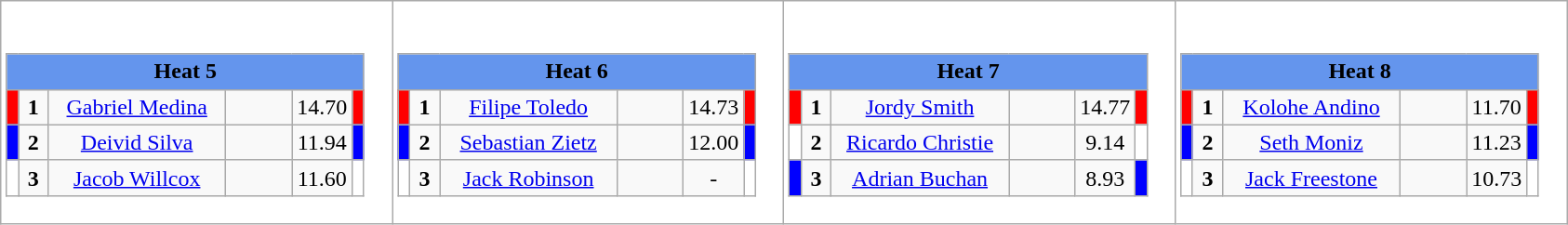<table class="wikitable" style="background:#fff;">
<tr>
<td><div><br><table class="wikitable">
<tr>
<td colspan="6"  style="text-align:center; background:#6495ed;"><strong>Heat 5</strong></td>
</tr>
<tr>
<td style="width:01px; background: #f00;"></td>
<td style="width:14px; text-align:center;"><strong>1</strong></td>
<td style="width:120px; text-align:center;"><a href='#'>Gabriel Medina</a></td>
<td style="width:40px; text-align:center;"></td>
<td style="width:20px; text-align:center;">14.70</td>
<td style="width:01px; background: #f00;"></td>
</tr>
<tr>
<td style="width:01px; background: #00f;"></td>
<td style="width:14px; text-align:center;"><strong>2</strong></td>
<td style="width:120px; text-align:center;"><a href='#'>Deivid Silva</a></td>
<td style="width:40px; text-align:center;"></td>
<td style="width:20px; text-align:center;">11.94</td>
<td style="width:01px; background: #00f;"></td>
</tr>
<tr>
<td style="width:01px; background: #fff;"></td>
<td style="width:14px; text-align:center;"><strong>3</strong></td>
<td style="width:120px; text-align:center;"><a href='#'>Jacob Willcox</a></td>
<td style="width:40px; text-align:center;"></td>
<td style="width:20px; text-align:center;">11.60</td>
<td style="width:01px; background: #fff;"></td>
</tr>
</table>
</div></td>
<td><div><br><table class="wikitable">
<tr>
<td colspan="6"  style="text-align:center; background:#6495ed;"><strong>Heat 6</strong></td>
</tr>
<tr>
<td style="width:01px; background: #f00;"></td>
<td style="width:14px; text-align:center;"><strong>1</strong></td>
<td style="width:120px; text-align:center;"><a href='#'>Filipe Toledo</a></td>
<td style="width:40px; text-align:center;"></td>
<td style="width:20px; text-align:center;">14.73</td>
<td style="width:01px; background: #f00;"></td>
</tr>
<tr>
<td style="width:01px; background: #00f;"></td>
<td style="width:14px; text-align:center;"><strong>2</strong></td>
<td style="width:120px; text-align:center;"><a href='#'>Sebastian Zietz</a></td>
<td style="width:40px; text-align:center;"></td>
<td style="width:20px; text-align:center;">12.00</td>
<td style="width:01px; background: #00f;"></td>
</tr>
<tr>
<td style="width:01px; background: #fff;"></td>
<td style="width:14px; text-align:center;"><strong>3</strong></td>
<td style="width:120px; text-align:center;"><a href='#'>Jack Robinson</a></td>
<td style="width:40px; text-align:center;"></td>
<td style="width:20px; text-align:center;">-</td>
<td style="width:01px; background: #fff;"></td>
</tr>
</table>
</div></td>
<td><div><br><table class="wikitable">
<tr>
<td colspan="6"  style="text-align:center; background:#6495ed;"><strong>Heat 7</strong></td>
</tr>
<tr>
<td style="width:01px; background: #f00;"></td>
<td style="width:14px; text-align:center;"><strong>1</strong></td>
<td style="width:120px; text-align:center;"><a href='#'>Jordy Smith</a></td>
<td style="width:40px; text-align:center;"></td>
<td style="width:20px; text-align:center;">14.77</td>
<td style="width:01px; background: #f00;"></td>
</tr>
<tr>
<td style="width:01px; background: #fff;"></td>
<td style="width:14px; text-align:center;"><strong>2</strong></td>
<td style="width:120px; text-align:center;"><a href='#'>Ricardo Christie</a></td>
<td style="width:40px; text-align:center;"></td>
<td style="width:20px; text-align:center;">9.14</td>
<td style="width:01px; background: #fff;"></td>
</tr>
<tr>
<td style="width:01px; background: #00f;"></td>
<td style="width:14px; text-align:center;"><strong>3</strong></td>
<td style="width:120px; text-align:center;"><a href='#'>Adrian Buchan</a></td>
<td style="width:40px; text-align:center;"></td>
<td style="width:20px; text-align:center;">8.93</td>
<td style="width:01px; background: #00f;"></td>
</tr>
</table>
</div></td>
<td><div><br><table class="wikitable">
<tr>
<td colspan="6"  style="text-align:center; background:#6495ed;"><strong>Heat 8</strong></td>
</tr>
<tr>
<td style="width:01px; background: #f00;"></td>
<td style="width:14px; text-align:center;"><strong>1</strong></td>
<td style="width:120px; text-align:center;"><a href='#'>Kolohe Andino</a></td>
<td style="width:40px; text-align:center;"></td>
<td style="width:20px; text-align:center;">11.70</td>
<td style="width:01px; background: #f00;"></td>
</tr>
<tr>
<td style="width:01px; background: #00f;"></td>
<td style="width:14px; text-align:center;"><strong>2</strong></td>
<td style="width:120px; text-align:center;"><a href='#'>Seth Moniz</a></td>
<td style="width:40px; text-align:center;"></td>
<td style="width:20px; text-align:center;">11.23</td>
<td style="width:01px; background: #00f;"></td>
</tr>
<tr>
<td style="width:01px; background: #fff;"></td>
<td style="width:14px; text-align:center;"><strong>3</strong></td>
<td style="width:120px; text-align:center;"><a href='#'>Jack Freestone</a></td>
<td style="width:40px; text-align:center;"></td>
<td style="width:20px; text-align:center;">10.73</td>
<td style="width:01px; background: #fff;"></td>
</tr>
</table>
</div></td>
</tr>
</table>
